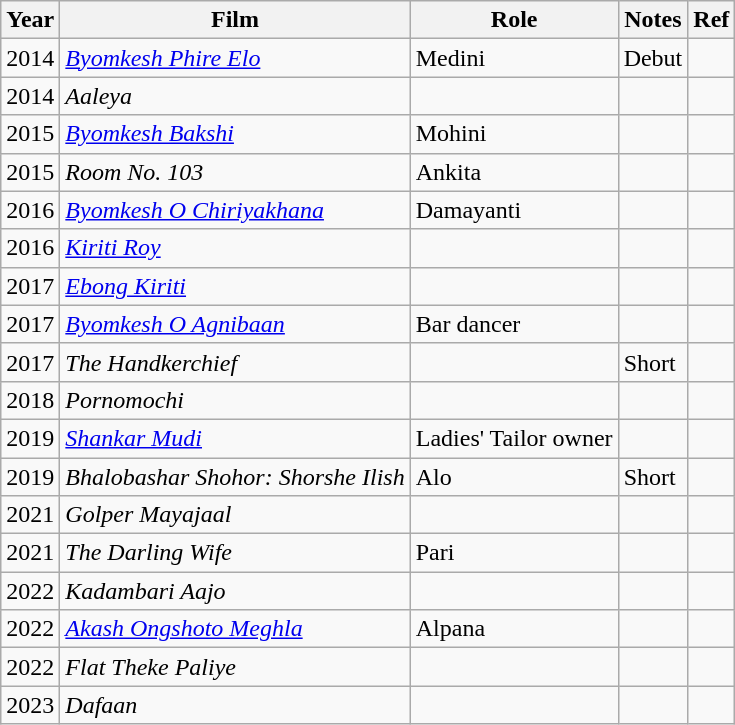<table class="wikitable">
<tr>
<th>Year</th>
<th>Film</th>
<th>Role</th>
<th>Notes</th>
<th>Ref</th>
</tr>
<tr>
<td>2014</td>
<td><em><a href='#'>Byomkesh Phire Elo</a></em></td>
<td>Medini</td>
<td>Debut</td>
<td></td>
</tr>
<tr>
<td>2014</td>
<td><em>Aaleya</em></td>
<td></td>
<td></td>
<td></td>
</tr>
<tr>
<td>2015</td>
<td><a href='#'><em>Byomkesh Bakshi</em></a></td>
<td>Mohini</td>
<td></td>
<td></td>
</tr>
<tr>
<td>2015</td>
<td><em>Room No. 103</em></td>
<td>Ankita</td>
<td></td>
<td></td>
</tr>
<tr>
<td>2016</td>
<td><em><a href='#'>Byomkesh O Chiriyakhana</a></em></td>
<td>Damayanti</td>
<td></td>
<td></td>
</tr>
<tr>
<td>2016</td>
<td><a href='#'><em>Kiriti Roy</em></a></td>
<td></td>
<td></td>
<td></td>
</tr>
<tr>
<td>2017</td>
<td><em><a href='#'>Ebong Kiriti</a></em></td>
<td></td>
<td></td>
<td></td>
</tr>
<tr>
<td>2017</td>
<td><em><a href='#'>Byomkesh O Agnibaan</a></em></td>
<td>Bar dancer</td>
<td></td>
<td></td>
</tr>
<tr>
<td>2017</td>
<td><em>The Handkerchief</em></td>
<td></td>
<td>Short</td>
<td></td>
</tr>
<tr>
<td>2018</td>
<td><em>Pornomochi</em></td>
<td></td>
<td></td>
<td></td>
</tr>
<tr>
<td>2019</td>
<td><em><a href='#'>Shankar Mudi</a></em></td>
<td>Ladies' Tailor owner</td>
<td></td>
<td></td>
</tr>
<tr>
<td>2019</td>
<td><em>Bhalobashar Shohor: Shorshe Ilish</em></td>
<td>Alo</td>
<td>Short</td>
<td></td>
</tr>
<tr>
<td>2021</td>
<td><em>Golper Mayajaal</em></td>
<td></td>
<td></td>
<td></td>
</tr>
<tr>
<td>2021</td>
<td><em>The Darling Wife</em></td>
<td>Pari</td>
<td></td>
<td></td>
</tr>
<tr>
<td>2022</td>
<td><em>Kadambari Aajo</em></td>
<td></td>
<td></td>
<td></td>
</tr>
<tr>
<td>2022</td>
<td><em><a href='#'>Akash Ongshoto Meghla</a></em></td>
<td>Alpana</td>
<td></td>
<td></td>
</tr>
<tr>
<td>2022</td>
<td><em>Flat Theke Paliye</em></td>
<td></td>
<td></td>
<td></td>
</tr>
<tr>
<td>2023</td>
<td><em>Dafaan</em></td>
<td></td>
<td></td>
<td></td>
</tr>
</table>
